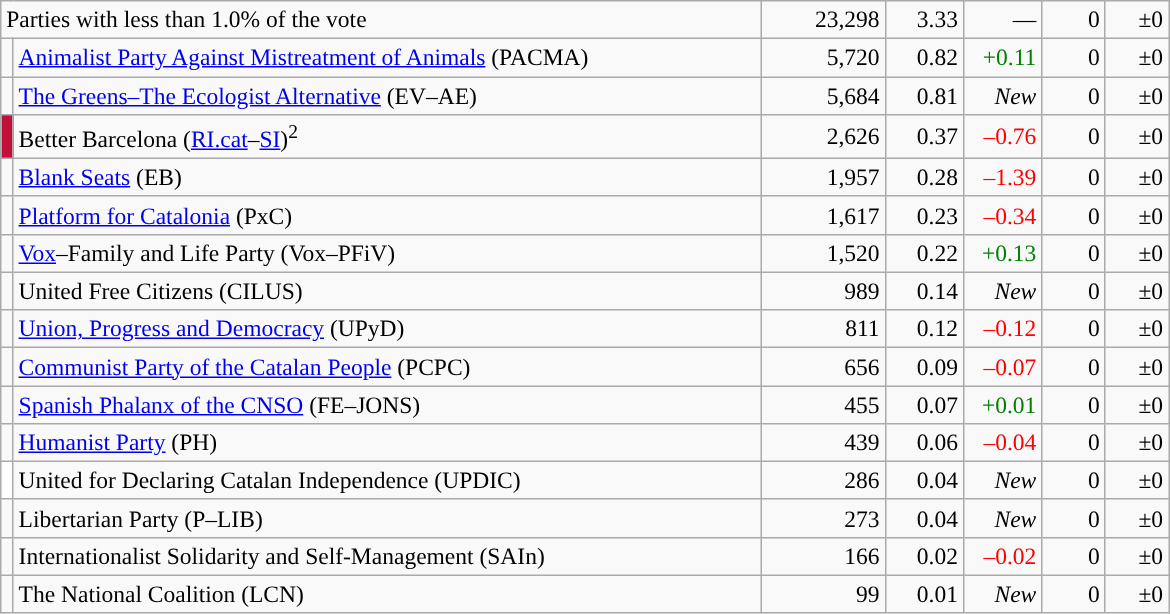<table class="wikitable collapsible collapsed" style="text-align:right; font-size:98%; border:0px; margin-top:-1px; margin-bottom:0">
<tr>
<th style="text-align:left; font-weight:normal; background:#F9F9F9" colspan="2" width="500">Parties with less than 1.0% of the vote</th>
<td width="75">23,298</td>
<td width="45">3.33</td>
<td width="45">—</td>
<td width="35">0</td>
<td width="35">±0</td>
</tr>
<tr>
<td width="1" style="color:inherit;background:"></td>
<td align="left"><a href='#'>Animalist Party Against Mistreatment of Animals</a> (PACMA)</td>
<td>5,720</td>
<td>0.82</td>
<td style="color:green;">+0.11</td>
<td>0</td>
<td>±0</td>
</tr>
<tr>
<td style="color:inherit;background:"></td>
<td align="left"><a href='#'>The Greens–The Ecologist Alternative</a> (EV–AE)</td>
<td>5,684</td>
<td>0.81</td>
<td><em>New</em></td>
<td>0</td>
<td>±0</td>
</tr>
<tr>
<td style="color:inherit;background:#C3103A"></td>
<td align="left">Better Barcelona (<a href='#'>RI.cat</a>–<a href='#'>SI</a>)<sup>2</sup></td>
<td>2,626</td>
<td>0.37</td>
<td style="color:red;">–0.76</td>
<td>0</td>
<td>±0</td>
</tr>
<tr>
<td style="color:inherit;background:"></td>
<td align="left"><a href='#'>Blank Seats</a> (EB)</td>
<td>1,957</td>
<td>0.28</td>
<td style="color:red;">–1.39</td>
<td>0</td>
<td>±0</td>
</tr>
<tr>
<td style="color:inherit;background:"></td>
<td align="left"><a href='#'>Platform for Catalonia</a> (PxC)</td>
<td>1,617</td>
<td>0.23</td>
<td style="color:red;">–0.34</td>
<td>0</td>
<td>±0</td>
</tr>
<tr>
<td style="color:inherit;background:"></td>
<td align="left"><a href='#'>Vox</a>–Family and Life Party (Vox–PFiV)</td>
<td>1,520</td>
<td>0.22</td>
<td style="color:green;">+0.13</td>
<td>0</td>
<td>±0</td>
</tr>
<tr>
<td style="color:inherit;background:"></td>
<td align="left">United Free Citizens (CILUS)</td>
<td>989</td>
<td>0.14</td>
<td><em>New</em></td>
<td>0</td>
<td>±0</td>
</tr>
<tr>
<td style="color:inherit;background:"></td>
<td align="left"><a href='#'>Union, Progress and Democracy</a> (UPyD)</td>
<td>811</td>
<td>0.12</td>
<td style="color:red;">–0.12</td>
<td>0</td>
<td>±0</td>
</tr>
<tr>
<td style="color:inherit;background:"></td>
<td align="left"><a href='#'>Communist Party of the Catalan People</a> (PCPC)</td>
<td>656</td>
<td>0.09</td>
<td style="color:red;">–0.07</td>
<td>0</td>
<td>±0</td>
</tr>
<tr>
<td style="color:inherit;background:"></td>
<td align="left"><a href='#'>Spanish Phalanx of the CNSO</a> (FE–JONS)</td>
<td>455</td>
<td>0.07</td>
<td style="color:green;">+0.01</td>
<td>0</td>
<td>±0</td>
</tr>
<tr>
<td style="color:inherit;background:"></td>
<td align="left"><a href='#'>Humanist Party</a> (PH)</td>
<td>439</td>
<td>0.06</td>
<td style="color:red;">–0.04</td>
<td>0</td>
<td>±0</td>
</tr>
<tr>
<td bgcolor="white"></td>
<td align="left">United for Declaring Catalan Independence (UPDIC)</td>
<td>286</td>
<td>0.04</td>
<td><em>New</em></td>
<td>0</td>
<td>±0</td>
</tr>
<tr>
<td style="color:inherit;background:"></td>
<td align="left">Libertarian Party (P–LIB)</td>
<td>273</td>
<td>0.04</td>
<td><em>New</em></td>
<td>0</td>
<td>±0</td>
</tr>
<tr>
<td style="color:inherit;background:"></td>
<td align="left">Internationalist Solidarity and Self-Management (SAIn)</td>
<td>166</td>
<td>0.02</td>
<td style="color:red;">–0.02</td>
<td>0</td>
<td>±0</td>
</tr>
<tr>
<td style="color:inherit;background:"></td>
<td align="left">The National Coalition (LCN)</td>
<td>99</td>
<td>0.01</td>
<td><em>New</em></td>
<td>0</td>
<td>±0</td>
</tr>
</table>
